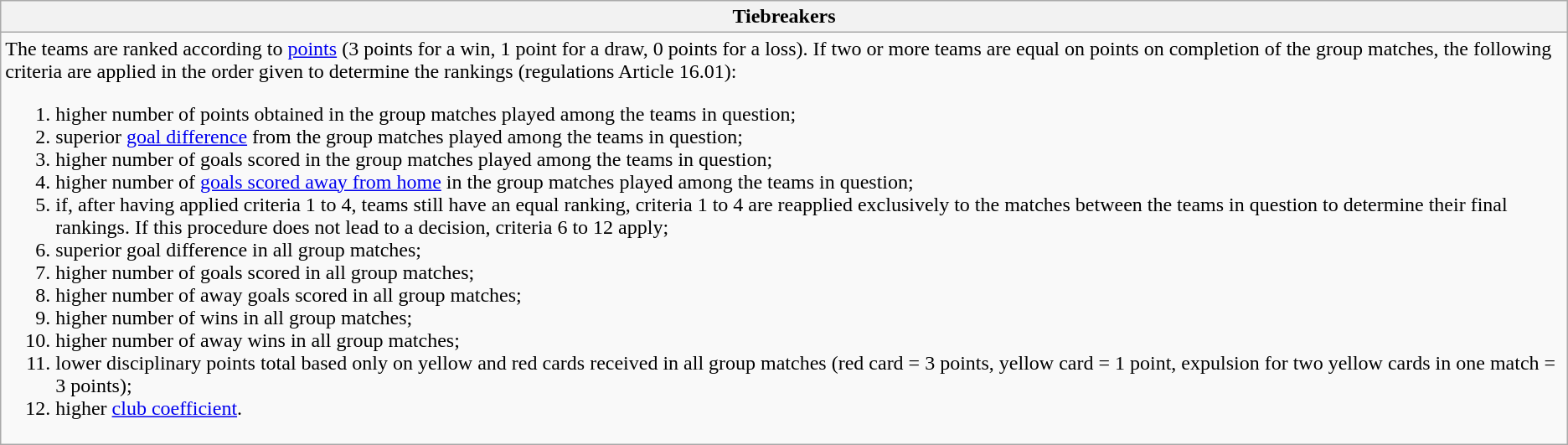<table class="wikitable collapsible collapsed">
<tr>
<th>Tiebreakers</th>
</tr>
<tr>
<td>The teams are ranked according to <a href='#'>points</a> (3 points for a win, 1 point for a draw, 0 points for a loss). If two or more teams are equal on points on completion of the group matches, the following criteria are applied in the order given to determine the rankings (regulations Article 16.01):<br><ol><li>higher number of points obtained in the group matches played among the teams in question;</li><li>superior <a href='#'>goal difference</a> from the group matches played among the teams in question;</li><li>higher number of goals scored in the group matches played among the teams in question;</li><li>higher number of <a href='#'>goals scored away from home</a> in the group matches played among the teams in question;</li><li>if, after having applied criteria 1 to 4, teams still have an equal ranking, criteria 1 to 4 are reapplied exclusively to the matches between the teams in question to determine their final rankings. If this procedure does not lead to a decision, criteria 6 to 12 apply;</li><li>superior goal difference in all group matches;</li><li>higher number of goals scored in all group matches;</li><li>higher number of away goals scored in all group matches;</li><li>higher number of wins in all group matches;</li><li>higher number of away wins in all group matches;</li><li>lower disciplinary points total based only on yellow and red cards received in all group matches (red card = 3 points, yellow card = 1 point, expulsion for two yellow cards in one match = 3 points);</li><li>higher <a href='#'>club coefficient</a>.</li></ol></td>
</tr>
</table>
